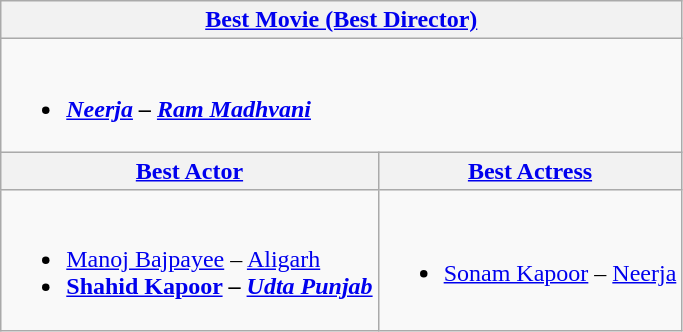<table class="wikitable">
<tr>
<th colspan=2><a href='#'>Best Movie (Best Director)</a></th>
</tr>
<tr>
<td colspan=2><br><ul><li><strong><em><a href='#'>Neerja</a><em> – <a href='#'>Ram Madhvani</a><strong></li></ul></td>
</tr>
<tr>
<th><a href='#'>Best Actor</a></th>
<th><a href='#'>Best Actress</a></th>
</tr>
<tr>
<td><br><ul><li></strong><a href='#'>Manoj Bajpayee</a> – </em><a href='#'>Aligarh</a></em></strong></li><li><strong><a href='#'>Shahid Kapoor</a> – <em><a href='#'>Udta Punjab</a><strong><em></li></ul></td>
<td><br><ul><li></strong><a href='#'>Sonam Kapoor</a> – </em><a href='#'>Neerja</a></em></strong></li></ul></td>
</tr>
</table>
